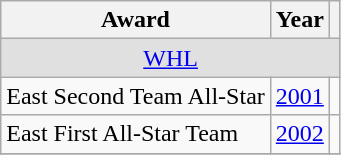<table class="wikitable">
<tr>
<th>Award</th>
<th>Year</th>
<th></th>
</tr>
<tr ALIGN="center" bgcolor="#e0e0e0">
<td colspan="3"><a href='#'>WHL</a></td>
</tr>
<tr>
<td>East Second Team All-Star</td>
<td><a href='#'>2001</a></td>
<td></td>
</tr>
<tr>
<td>East First All-Star Team</td>
<td><a href='#'>2002</a></td>
<td></td>
</tr>
<tr>
</tr>
</table>
